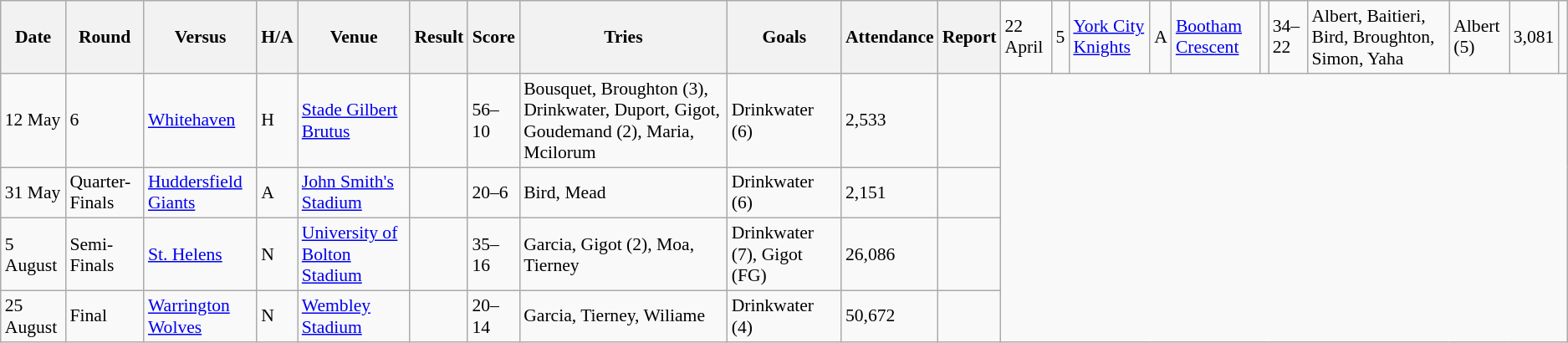<table class="wikitable defaultleft col2center col4center col7center col10right" style="font-size:90%;">
<tr>
<th>Date</th>
<th>Round</th>
<th>Versus</th>
<th>H/A</th>
<th>Venue</th>
<th>Result</th>
<th>Score</th>
<th>Tries</th>
<th>Goals</th>
<th>Attendance</th>
<th>Report</th>
<td>22 April</td>
<td>5</td>
<td> <a href='#'>York City Knights</a></td>
<td>A</td>
<td><a href='#'>Bootham Crescent</a></td>
<td></td>
<td>34–22</td>
<td>Albert, Baitieri, Bird, Broughton, Simon, Yaha</td>
<td>Albert (5)</td>
<td>3,081</td>
<td></td>
</tr>
<tr>
<td>12 May</td>
<td>6</td>
<td> <a href='#'>Whitehaven</a></td>
<td>H</td>
<td><a href='#'>Stade Gilbert Brutus</a></td>
<td></td>
<td>56–10</td>
<td>Bousquet, Broughton (3), Drinkwater, Duport, Gigot, Goudemand (2), Maria, Mcilorum</td>
<td>Drinkwater (6)</td>
<td>2,533</td>
<td></td>
</tr>
<tr>
<td>31 May</td>
<td>Quarter-Finals</td>
<td> <a href='#'>Huddersfield Giants</a></td>
<td>A</td>
<td><a href='#'>John Smith's Stadium</a></td>
<td></td>
<td>20–6</td>
<td>Bird, Mead</td>
<td>Drinkwater (6)</td>
<td>2,151</td>
<td></td>
</tr>
<tr>
<td>5 August</td>
<td>Semi-Finals</td>
<td> <a href='#'>St. Helens</a></td>
<td>N</td>
<td><a href='#'>University of Bolton Stadium</a></td>
<td></td>
<td>35–16</td>
<td>Garcia, Gigot (2), Moa, Tierney</td>
<td>Drinkwater (7), Gigot (FG)</td>
<td>26,086</td>
<td></td>
</tr>
<tr>
<td>25 August</td>
<td>Final</td>
<td> <a href='#'>Warrington Wolves</a></td>
<td>N</td>
<td><a href='#'>Wembley Stadium</a></td>
<td></td>
<td>20–14</td>
<td>Garcia, Tierney, Wiliame</td>
<td>Drinkwater (4)</td>
<td>50,672</td>
<td></td>
</tr>
</table>
